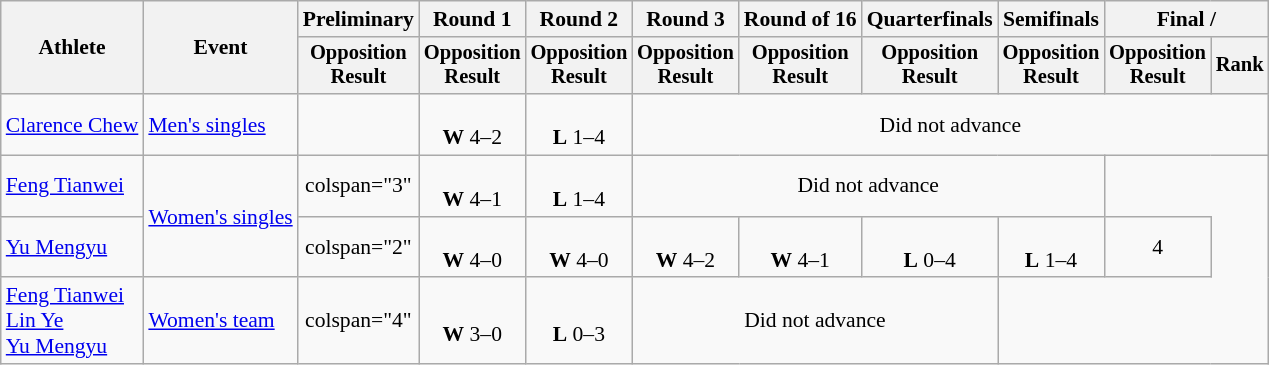<table class="wikitable" style="font-size:90%;">
<tr>
<th rowspan="2">Athlete</th>
<th rowspan="2">Event</th>
<th>Preliminary</th>
<th>Round 1</th>
<th>Round 2</th>
<th>Round 3</th>
<th>Round of 16</th>
<th>Quarterfinals</th>
<th>Semifinals</th>
<th colspan="2">Final / </th>
</tr>
<tr style="font-size:95%">
<th>Opposition<br>Result</th>
<th>Opposition<br>Result</th>
<th>Opposition<br>Result</th>
<th>Opposition<br>Result</th>
<th>Opposition<br>Result</th>
<th>Opposition<br>Result</th>
<th>Opposition<br>Result</th>
<th>Opposition<br>Result</th>
<th>Rank</th>
</tr>
<tr style="text-align:center">
<td style="text-align:left"><a href='#'>Clarence Chew</a></td>
<td style="text-align:left"><a href='#'>Men's singles</a></td>
<td></td>
<td><br><strong>W</strong> 4–2</td>
<td><br><strong>L</strong> 1–4</td>
<td colspan=6>Did not advance</td>
</tr>
<tr style="text-align:center">
<td style="text-align:left"><a href='#'>Feng Tianwei</a></td>
<td rowspan="2" style="text-align:left"><a href='#'>Women's singles</a></td>
<td>colspan="3" </td>
<td><br><strong>W</strong> 4–1</td>
<td><br><strong>L</strong> 1–4</td>
<td colspan="4">Did not advance</td>
</tr>
<tr style="text-align:center">
<td style="text-align:left"><a href='#'>Yu Mengyu</a></td>
<td>colspan="2" </td>
<td><br><strong>W</strong> 4–0</td>
<td><br><strong>W</strong> 4–0</td>
<td><br><strong>W</strong> 4–2</td>
<td><br><strong>W</strong> 4–1</td>
<td><br><strong>L</strong> 0–4</td>
<td><br><strong>L</strong> 1–4</td>
<td>4</td>
</tr>
<tr style="text-align:center">
<td style="text-align:left"><a href='#'>Feng Tianwei</a><br><a href='#'>Lin Ye</a><br><a href='#'>Yu Mengyu</a></td>
<td style="text-align:left"><a href='#'>Women's team</a></td>
<td>colspan="4" </td>
<td><br><strong>W</strong> 3–0</td>
<td><br><strong>L</strong> 0–3</td>
<td colspan="3">Did not advance</td>
</tr>
</table>
